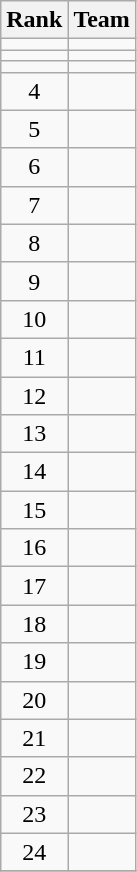<table class="wikitable">
<tr>
<th>Rank</th>
<th>Team</th>
</tr>
<tr>
<td align=center></td>
<td></td>
</tr>
<tr>
<td align=center></td>
<td></td>
</tr>
<tr>
<td align=center></td>
<td></td>
</tr>
<tr>
<td align=center>4</td>
<td></td>
</tr>
<tr>
<td align=center>5</td>
<td></td>
</tr>
<tr>
<td align=center>6</td>
<td></td>
</tr>
<tr>
<td align=center>7</td>
<td></td>
</tr>
<tr>
<td align=center>8</td>
<td></td>
</tr>
<tr>
<td align=center>9</td>
<td></td>
</tr>
<tr>
<td align=center>10</td>
<td></td>
</tr>
<tr>
<td align=center>11</td>
<td></td>
</tr>
<tr>
<td align=center>12</td>
<td></td>
</tr>
<tr>
<td align=center>13</td>
<td></td>
</tr>
<tr>
<td align=center>14</td>
<td></td>
</tr>
<tr>
<td align=center>15</td>
<td></td>
</tr>
<tr>
<td align=center>16</td>
<td></td>
</tr>
<tr>
<td align=center>17</td>
<td></td>
</tr>
<tr>
<td align=center>18</td>
<td></td>
</tr>
<tr>
<td align=center>19</td>
<td></td>
</tr>
<tr>
<td align=center>20</td>
<td></td>
</tr>
<tr>
<td align=center>21</td>
<td></td>
</tr>
<tr>
<td align=center>22</td>
<td></td>
</tr>
<tr>
<td align=center>23</td>
<td></td>
</tr>
<tr>
<td align=center>24</td>
<td></td>
</tr>
<tr>
</tr>
</table>
